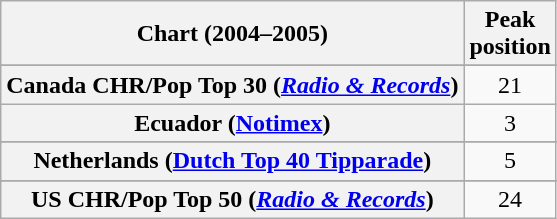<table class="wikitable sortable plainrowheaders" style="text-align:center">
<tr>
<th scope="col">Chart (2004–2005)</th>
<th scope="col">Peak<br>position</th>
</tr>
<tr>
</tr>
<tr>
</tr>
<tr>
</tr>
<tr>
</tr>
<tr>
<th scope="row">Canada CHR/Pop Top 30 (<em><a href='#'>Radio & Records</a></em>)</th>
<td>21</td>
</tr>
<tr>
<th scope="row">Ecuador (<a href='#'>Notimex</a>)</th>
<td>3</td>
</tr>
<tr>
</tr>
<tr>
<th scope="row">Netherlands (<a href='#'>Dutch Top 40 Tipparade</a>)</th>
<td>5</td>
</tr>
<tr>
</tr>
<tr>
</tr>
<tr>
</tr>
<tr>
</tr>
<tr>
</tr>
<tr>
<th scope="row">US CHR/Pop Top 50 (<em><a href='#'>Radio & Records</a></em>)</th>
<td>24</td>
</tr>
</table>
